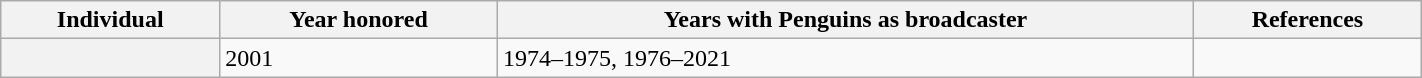<table class="wikitable sortable" width="75%">
<tr>
<th scope="col">Individual</th>
<th scope="col">Year honored</th>
<th scope="col">Years with Penguins as broadcaster</th>
<th scope="col" class="unsortable">References</th>
</tr>
<tr>
<th scope="row"></th>
<td>2001</td>
<td>1974–1975, 1976–2021</td>
<td></td>
</tr>
</table>
